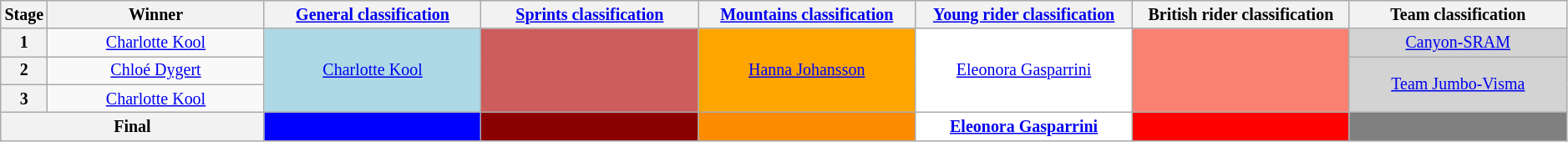<table class="wikitable" style="text-align: center; font-size:smaller;">
<tr style="background:#efefef;">
<th scope="col" style="width:2%;">Stage</th>
<th scope="col" style="width:14%;">Winner</th>
<th scope="col" style="width:14%;"><a href='#'>General classification</a><br></th>
<th scope="col" style="width:14%;"><a href='#'>Sprints classification</a><br></th>
<th scope="col" style="width:14%;"><a href='#'>Mountains classification</a><br></th>
<th scope="col" style="width:14%;"><a href='#'>Young rider classification</a><br></th>
<th scope="col" style="width:14%;">British rider classification<br></th>
<th scope="col" style="width:14%;">Team classification</th>
</tr>
<tr>
<th>1</th>
<td><a href='#'>Charlotte Kool</a></td>
<td style="background:lightblue;" rowspan=3><a href='#'>Charlotte Kool</a></td>
<td style="background:IndianRed;" rowspan=3></td>
<td style="background:orange;" rowspan=3><a href='#'>Hanna Johansson</a></td>
<td style="background:white;" rowspan=3><a href='#'>Eleonora Gasparrini</a></td>
<td style="background:Salmon;" rowspan=3></td>
<td style="background:lightgrey;"><a href='#'>Canyon-SRAM</a></td>
</tr>
<tr>
<th>2</th>
<td><a href='#'>Chloé Dygert</a></td>
<td style="background:lightgrey;" rowspan=2><a href='#'>Team Jumbo-Visma</a></td>
</tr>
<tr>
<th>3</th>
<td><a href='#'>Charlotte Kool</a></td>
</tr>
<tr>
<th colspan="2">Final</th>
<th style="background:blue;"></th>
<th style="background:DarkRed;"></th>
<th style="background:DarkOrange;"></th>
<th style="background:white;"><a href='#'>Eleonora Gasparrini</a></th>
<th style="background:red;"></th>
<th style="background:grey;"></th>
</tr>
</table>
